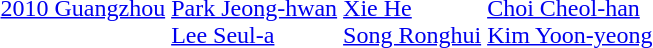<table>
<tr>
<td><a href='#'>2010 Guangzhou</a></td>
<td><br><a href='#'>Park Jeong-hwan</a><br><a href='#'>Lee Seul-a</a></td>
<td><br><a href='#'>Xie He</a><br><a href='#'>Song Ronghui</a></td>
<td><br><a href='#'>Choi Cheol-han</a><br><a href='#'>Kim Yoon-yeong</a></td>
</tr>
</table>
